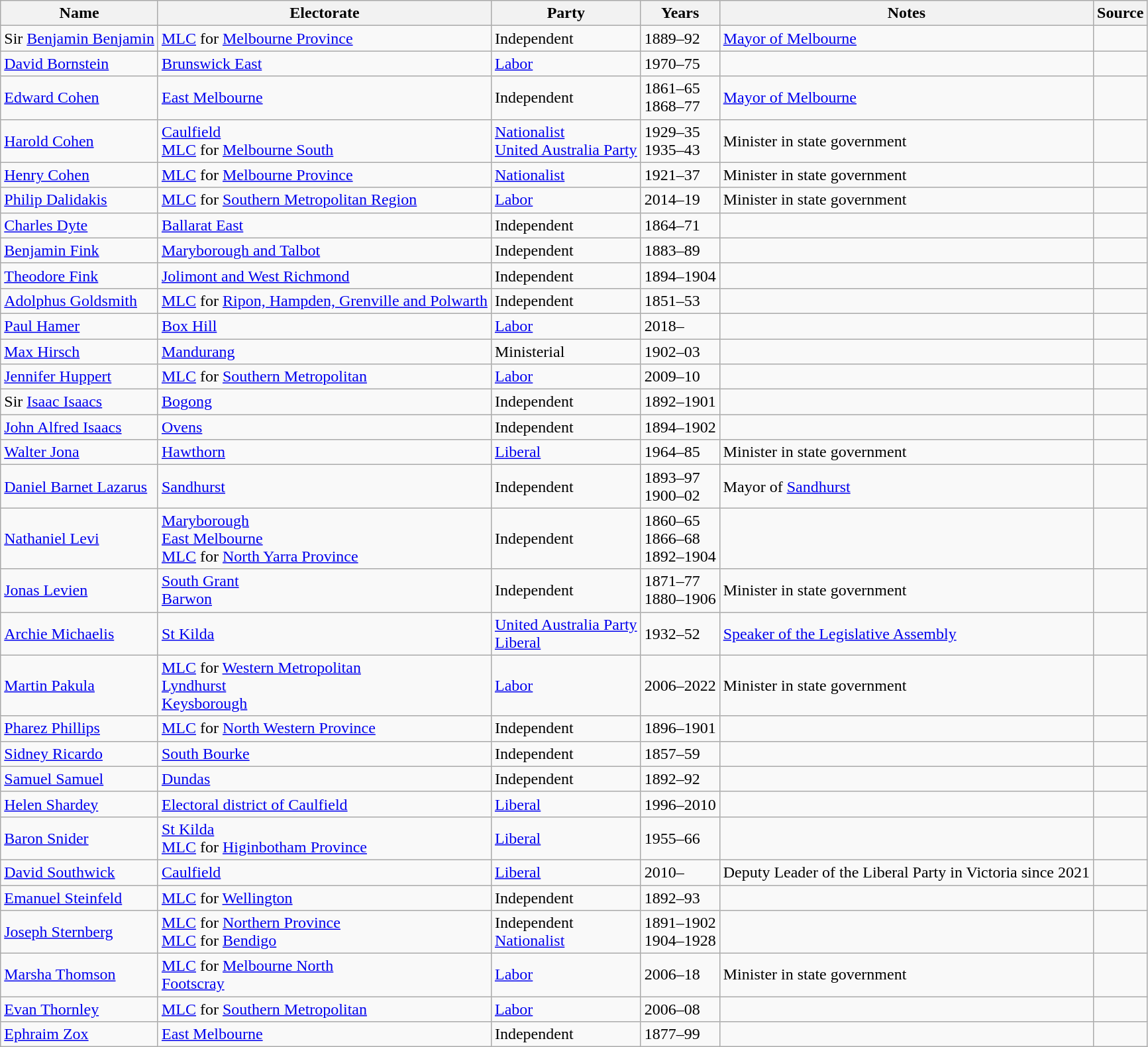<table class="wikitable sortable">
<tr>
<th>Name</th>
<th>Electorate</th>
<th>Party</th>
<th>Years</th>
<th>Notes</th>
<th>Source</th>
</tr>
<tr>
<td>Sir <a href='#'>Benjamin Benjamin</a></td>
<td><a href='#'>MLC</a> for <a href='#'>Melbourne Province</a></td>
<td>Independent</td>
<td>1889–92</td>
<td><a href='#'>Mayor of Melbourne</a></td>
<td></td>
</tr>
<tr>
<td><a href='#'>David Bornstein</a></td>
<td><a href='#'>Brunswick East</a></td>
<td><a href='#'>Labor</a></td>
<td>1970–75</td>
<td></td>
<td></td>
</tr>
<tr>
<td><a href='#'>Edward Cohen</a></td>
<td><a href='#'>East Melbourne</a></td>
<td>Independent</td>
<td>1861–65<br>1868–77</td>
<td><a href='#'>Mayor of Melbourne</a></td>
<td></td>
</tr>
<tr>
<td><a href='#'>Harold Cohen</a></td>
<td><a href='#'>Caulfield</a><br><a href='#'>MLC</a> for <a href='#'>Melbourne South</a></td>
<td><a href='#'>Nationalist</a><br><a href='#'>United Australia Party</a></td>
<td>1929–35<br>1935–43</td>
<td>Minister in state government</td>
<td></td>
</tr>
<tr>
<td><a href='#'>Henry Cohen</a></td>
<td><a href='#'>MLC</a> for <a href='#'>Melbourne Province</a></td>
<td><a href='#'>Nationalist</a></td>
<td>1921–37</td>
<td>Minister in state government</td>
<td></td>
</tr>
<tr>
<td><a href='#'>Philip Dalidakis</a></td>
<td><a href='#'>MLC</a> for <a href='#'>Southern Metropolitan Region</a></td>
<td><a href='#'>Labor</a></td>
<td>2014–19</td>
<td>Minister in state government</td>
<td></td>
</tr>
<tr>
<td><a href='#'>Charles Dyte</a></td>
<td><a href='#'>Ballarat East</a></td>
<td>Independent</td>
<td>1864–71</td>
<td></td>
<td></td>
</tr>
<tr>
<td><a href='#'>Benjamin Fink</a></td>
<td><a href='#'>Maryborough and Talbot</a></td>
<td>Independent</td>
<td>1883–89</td>
<td></td>
<td></td>
</tr>
<tr>
<td><a href='#'>Theodore Fink</a></td>
<td><a href='#'>Jolimont and West Richmond</a></td>
<td>Independent</td>
<td>1894–1904</td>
<td></td>
<td></td>
</tr>
<tr>
<td><a href='#'>Adolphus Goldsmith</a></td>
<td><a href='#'>MLC</a> for <a href='#'>Ripon, Hampden, Grenville and Polwarth</a></td>
<td>Independent</td>
<td>1851–53</td>
<td></td>
<td></td>
</tr>
<tr>
<td><a href='#'>Paul Hamer</a></td>
<td><a href='#'>Box Hill</a></td>
<td><a href='#'>Labor</a></td>
<td>2018–</td>
<td></td>
<td></td>
</tr>
<tr>
<td><a href='#'>Max Hirsch</a></td>
<td><a href='#'>Mandurang</a></td>
<td>Ministerial</td>
<td>1902–03</td>
<td></td>
<td></td>
</tr>
<tr>
<td><a href='#'>Jennifer Huppert</a></td>
<td><a href='#'>MLC</a> for <a href='#'>Southern Metropolitan</a></td>
<td><a href='#'>Labor</a></td>
<td>2009–10</td>
<td></td>
<td></td>
</tr>
<tr>
<td>Sir <a href='#'>Isaac Isaacs</a></td>
<td><a href='#'>Bogong</a></td>
<td>Independent</td>
<td>1892–1901</td>
<td></td>
<td></td>
</tr>
<tr>
<td><a href='#'>John Alfred Isaacs</a></td>
<td><a href='#'>Ovens</a></td>
<td>Independent</td>
<td>1894–1902</td>
<td></td>
<td></td>
</tr>
<tr>
<td><a href='#'>Walter Jona</a></td>
<td><a href='#'>Hawthorn</a></td>
<td><a href='#'>Liberal</a></td>
<td>1964–85</td>
<td>Minister in state government</td>
<td></td>
</tr>
<tr>
<td><a href='#'>Daniel Barnet Lazarus</a></td>
<td><a href='#'>Sandhurst</a></td>
<td>Independent</td>
<td>1893–97<br>1900–02</td>
<td>Mayor of <a href='#'>Sandhurst</a></td>
<td></td>
</tr>
<tr>
<td><a href='#'>Nathaniel Levi</a></td>
<td><a href='#'>Maryborough</a><br><a href='#'>East Melbourne</a><br><a href='#'>MLC</a> for <a href='#'>North Yarra Province</a></td>
<td>Independent</td>
<td>1860–65<br>1866–68<br>1892–1904</td>
<td></td>
<td></td>
</tr>
<tr>
<td><a href='#'>Jonas Levien</a></td>
<td><a href='#'>South Grant</a><br><a href='#'>Barwon</a></td>
<td>Independent</td>
<td>1871–77<br>1880–1906</td>
<td>Minister in state government</td>
<td></td>
</tr>
<tr>
<td><a href='#'>Archie Michaelis</a></td>
<td><a href='#'>St Kilda</a></td>
<td><a href='#'>United Australia Party</a><br><a href='#'>Liberal</a></td>
<td>1932–52</td>
<td><a href='#'>Speaker of the Legislative Assembly</a></td>
<td></td>
</tr>
<tr>
<td><a href='#'>Martin Pakula</a></td>
<td><a href='#'>MLC</a> for <a href='#'>Western Metropolitan</a><br><a href='#'>Lyndhurst</a><br><a href='#'>Keysborough</a></td>
<td><a href='#'>Labor</a></td>
<td>2006–2022</td>
<td>Minister in state government</td>
<td></td>
</tr>
<tr>
<td><a href='#'>Pharez Phillips</a></td>
<td><a href='#'>MLC</a> for <a href='#'>North Western Province</a></td>
<td>Independent</td>
<td>1896–1901</td>
<td></td>
<td></td>
</tr>
<tr>
<td><a href='#'>Sidney Ricardo</a></td>
<td><a href='#'>South Bourke</a></td>
<td>Independent</td>
<td>1857–59</td>
<td></td>
<td></td>
</tr>
<tr>
<td><a href='#'>Samuel Samuel</a></td>
<td><a href='#'>Dundas</a></td>
<td>Independent</td>
<td>1892–92</td>
<td></td>
<td></td>
</tr>
<tr>
<td><a href='#'>Helen Shardey</a></td>
<td><a href='#'>Electoral district of Caulfield</a></td>
<td><a href='#'>Liberal</a></td>
<td>1996–2010</td>
<td></td>
<td></td>
</tr>
<tr>
<td><a href='#'>Baron Snider</a></td>
<td><a href='#'>St Kilda</a><br><a href='#'>MLC</a> for <a href='#'>Higinbotham Province</a></td>
<td><a href='#'>Liberal</a></td>
<td>1955–66</td>
<td></td>
<td></td>
</tr>
<tr>
<td><a href='#'>David Southwick</a></td>
<td><a href='#'>Caulfield</a></td>
<td><a href='#'>Liberal</a></td>
<td>2010–</td>
<td>Deputy Leader of the Liberal Party in Victoria since 2021</td>
<td></td>
</tr>
<tr>
<td><a href='#'>Emanuel Steinfeld</a></td>
<td><a href='#'>MLC</a> for <a href='#'>Wellington</a></td>
<td>Independent</td>
<td>1892–93</td>
<td></td>
<td></td>
</tr>
<tr>
<td><a href='#'>Joseph Sternberg</a></td>
<td><a href='#'>MLC</a> for <a href='#'>Northern Province</a><br><a href='#'>MLC</a> for <a href='#'>Bendigo</a></td>
<td>Independent<br><a href='#'>Nationalist</a></td>
<td>1891–1902<br>1904–1928</td>
<td></td>
<td></td>
</tr>
<tr>
<td><a href='#'>Marsha Thomson</a></td>
<td><a href='#'>MLC</a> for <a href='#'>Melbourne North</a><br><a href='#'>Footscray</a></td>
<td><a href='#'>Labor</a></td>
<td>2006–18</td>
<td>Minister in state government</td>
<td></td>
</tr>
<tr>
<td><a href='#'>Evan Thornley</a></td>
<td><a href='#'>MLC</a> for <a href='#'>Southern Metropolitan</a></td>
<td><a href='#'>Labor</a></td>
<td>2006–08</td>
<td></td>
<td></td>
</tr>
<tr>
<td><a href='#'>Ephraim Zox</a></td>
<td><a href='#'>East Melbourne</a></td>
<td>Independent</td>
<td>1877–99</td>
<td></td>
<td></td>
</tr>
</table>
